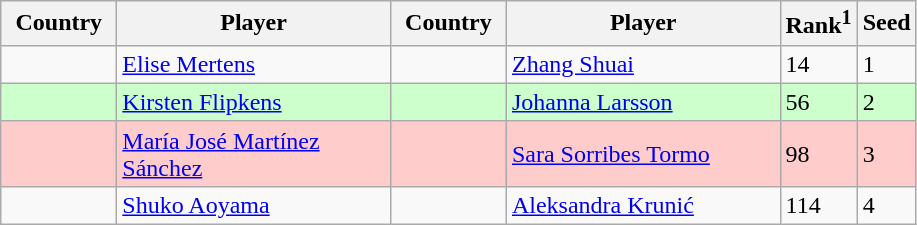<table class="sortable wikitable">
<tr>
<th width="70">Country</th>
<th width="175">Player</th>
<th width="70">Country</th>
<th width="175">Player</th>
<th>Rank<sup>1</sup></th>
<th>Seed</th>
</tr>
<tr>
<td></td>
<td><a href='#'>Elise Mertens</a></td>
<td></td>
<td><a href='#'>Zhang Shuai</a></td>
<td>14</td>
<td>1</td>
</tr>
<tr bgcolor=#cfc>
<td></td>
<td><a href='#'>Kirsten Flipkens</a></td>
<td></td>
<td><a href='#'>Johanna Larsson</a></td>
<td>56</td>
<td>2</td>
</tr>
<tr bgcolor=#fcc>
<td></td>
<td><a href='#'>María José Martínez Sánchez</a></td>
<td></td>
<td><a href='#'>Sara Sorribes Tormo</a></td>
<td>98</td>
<td>3</td>
</tr>
<tr>
<td></td>
<td><a href='#'>Shuko Aoyama</a></td>
<td></td>
<td><a href='#'>Aleksandra Krunić</a></td>
<td>114</td>
<td>4</td>
</tr>
</table>
